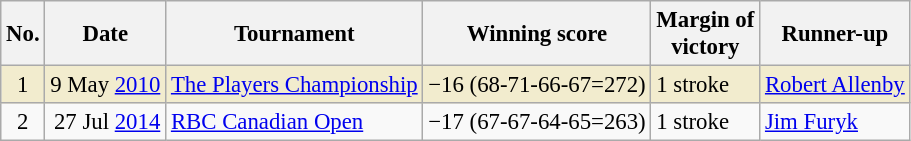<table class="wikitable" style="font-size:95%;">
<tr>
<th>No.</th>
<th>Date</th>
<th>Tournament</th>
<th>Winning score</th>
<th>Margin of<br>victory</th>
<th>Runner-up</th>
</tr>
<tr style="background:#f2ecce;">
<td align=center>1</td>
<td align=right>9 May <a href='#'>2010</a></td>
<td><a href='#'>The Players Championship</a></td>
<td>−16 (68-71-66-67=272)</td>
<td>1 stroke</td>
<td> <a href='#'>Robert Allenby</a></td>
</tr>
<tr>
<td align=center>2</td>
<td align=right>27 Jul <a href='#'>2014</a></td>
<td><a href='#'>RBC Canadian Open</a></td>
<td>−17 (67-67-64-65=263)</td>
<td>1 stroke</td>
<td> <a href='#'>Jim Furyk</a></td>
</tr>
</table>
